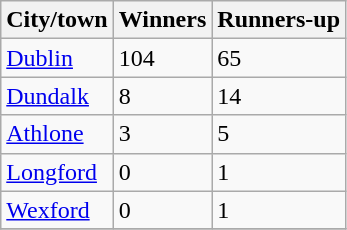<table class="wikitable">
<tr>
<th>City/town</th>
<th>Winners</th>
<th>Runners-up</th>
</tr>
<tr>
<td><a href='#'>Dublin</a></td>
<td>104</td>
<td>65</td>
</tr>
<tr>
<td><a href='#'>Dundalk</a></td>
<td>8</td>
<td>14</td>
</tr>
<tr>
<td><a href='#'>Athlone</a></td>
<td>3</td>
<td>5</td>
</tr>
<tr>
<td><a href='#'>Longford</a></td>
<td>0</td>
<td>1</td>
</tr>
<tr>
<td><a href='#'>Wexford</a></td>
<td>0</td>
<td>1</td>
</tr>
<tr>
</tr>
</table>
